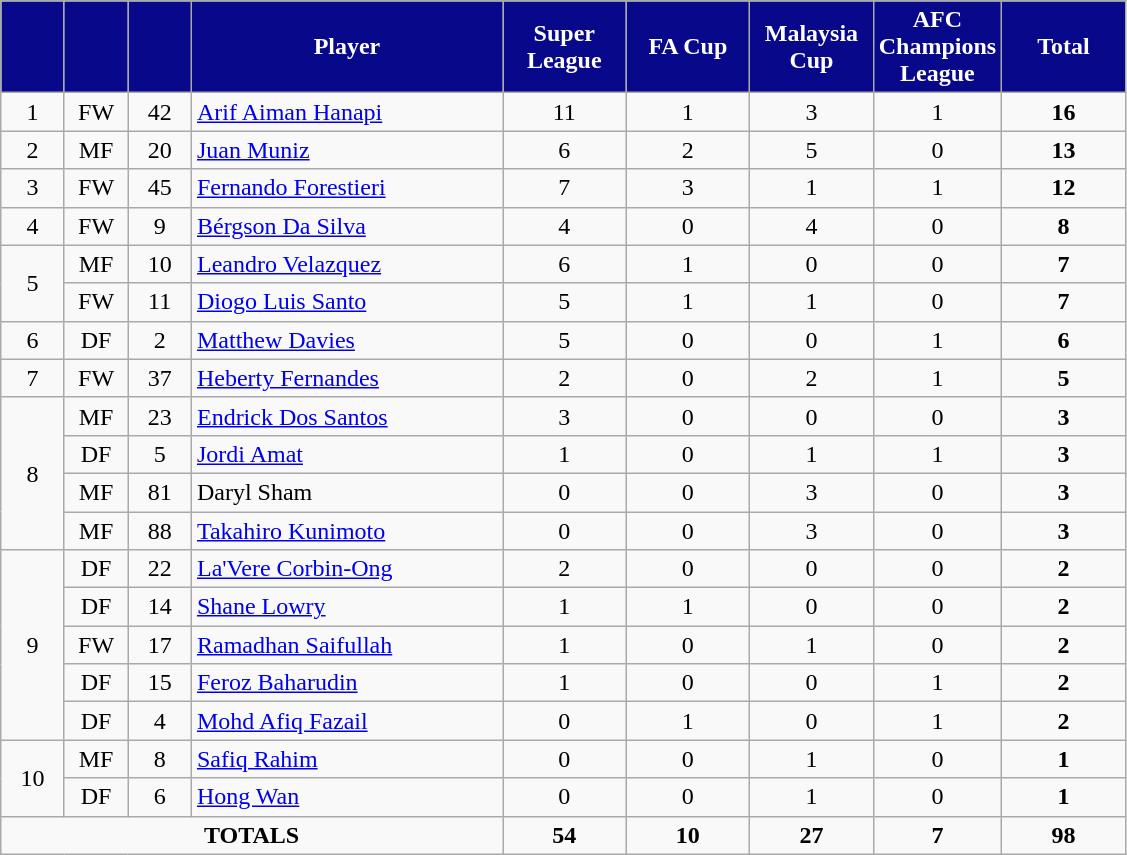<table class="wikitable" style="font-size: 100%; text-align: center;">
<tr>
<th style="background:#08088A; color:white; width:35px;"></th>
<th style="background:#08088A; color:white; width:35px;"></th>
<th style="background:#08088A; color:white; width:35px;"></th>
<th style="background:#08088A; color:white; width:200px;">Player</th>
<th style="background:#08088A; color:white; width:75px;">Super League</th>
<th style="background:#08088A; color:white; width:75px;">FA Cup</th>
<th style="background:#08088A; color:white; width:75px;">Malaysia Cup</th>
<th style="background:#08088A; color:white; width:75px;">AFC Champions League</th>
<th style="background:#08088A; color:white; width:75px;">Total</th>
</tr>
<tr>
<td rowspan=1>1</td>
<td>FW</td>
<td>42</td>
<td align=left> <a href='#'>Arif Aiman Hanapi</a></td>
<td>11</td>
<td>1</td>
<td>3</td>
<td>1</td>
<td><strong>16</strong></td>
</tr>
<tr>
<td rowspan=1>2</td>
<td>MF</td>
<td>20</td>
<td align=left> <a href='#'>Juan Muniz</a></td>
<td>6</td>
<td>2</td>
<td>5</td>
<td>0</td>
<td><strong>13</strong></td>
</tr>
<tr>
<td rowspan=1>3</td>
<td>FW</td>
<td>45</td>
<td align=left> <a href='#'>Fernando Forestieri</a></td>
<td>7</td>
<td>3</td>
<td>1</td>
<td>1</td>
<td><strong>12</strong></td>
</tr>
<tr>
<td rowspan=1>4</td>
<td>FW</td>
<td>9</td>
<td align=left> <a href='#'>Bérgson Da Silva</a></td>
<td>4</td>
<td>0</td>
<td>4</td>
<td>0</td>
<td><strong>8</strong></td>
</tr>
<tr>
<td rowspan=2>5</td>
<td>MF</td>
<td>10</td>
<td align=left> <a href='#'>Leandro Velazquez</a></td>
<td>6</td>
<td>1</td>
<td>0</td>
<td>0</td>
<td><strong>7</strong></td>
</tr>
<tr>
<td>FW</td>
<td>11</td>
<td align=left> <a href='#'>Diogo Luis Santo</a></td>
<td>5</td>
<td>1</td>
<td>1</td>
<td>0</td>
<td><strong>7</strong></td>
</tr>
<tr>
<td rowspan=1>6</td>
<td>DF</td>
<td>2</td>
<td align=left> <a href='#'>Matthew Davies</a></td>
<td>5</td>
<td>0</td>
<td>0</td>
<td>1</td>
<td><strong>6</strong></td>
</tr>
<tr>
<td rowspan=1>7</td>
<td>FW</td>
<td>37</td>
<td align=left> <a href='#'>Heberty Fernandes</a></td>
<td>2</td>
<td>0</td>
<td>2</td>
<td>1</td>
<td><strong>5</strong></td>
</tr>
<tr>
<td rowspan=4>8</td>
<td>MF</td>
<td>23</td>
<td align=left> <a href='#'>Endrick Dos Santos</a></td>
<td>3</td>
<td>0</td>
<td>0</td>
<td>0</td>
<td><strong>3</strong></td>
</tr>
<tr>
<td>DF</td>
<td>5</td>
<td align=left> <a href='#'>Jordi Amat</a></td>
<td>1</td>
<td>0</td>
<td>1</td>
<td>1</td>
<td><strong>3</strong></td>
</tr>
<tr>
<td>MF</td>
<td>81</td>
<td align=left> Daryl Sham</td>
<td>0</td>
<td>0</td>
<td>3</td>
<td>0</td>
<td><strong>3</strong></td>
</tr>
<tr>
<td>MF</td>
<td>88</td>
<td align=left> <a href='#'>Takahiro Kunimoto</a></td>
<td>0</td>
<td>0</td>
<td>3</td>
<td>0</td>
<td><strong>3</strong></td>
</tr>
<tr>
<td rowspan=5>9</td>
<td>DF</td>
<td>22</td>
<td align=left> <a href='#'>La'Vere Corbin-Ong</a></td>
<td>2</td>
<td>0</td>
<td>0</td>
<td>0</td>
<td><strong>2</strong></td>
</tr>
<tr>
<td>DF</td>
<td>14</td>
<td align=left> <a href='#'>Shane Lowry</a></td>
<td>1</td>
<td>1</td>
<td>0</td>
<td>0</td>
<td><strong>2</strong></td>
</tr>
<tr>
<td>FW</td>
<td>17</td>
<td align=left> <a href='#'>Ramadhan Saifullah</a></td>
<td>1</td>
<td>0</td>
<td>1</td>
<td>0</td>
<td><strong>2</strong></td>
</tr>
<tr>
<td>DF</td>
<td>15</td>
<td align=left> <a href='#'>Feroz Baharudin</a></td>
<td>1</td>
<td>0</td>
<td>0</td>
<td>1</td>
<td><strong>2</strong></td>
</tr>
<tr>
<td>DF</td>
<td>4</td>
<td align=left> <a href='#'>Mohd Afiq Fazail</a></td>
<td>0</td>
<td>1</td>
<td>0</td>
<td>1</td>
<td><strong>2</strong></td>
</tr>
<tr>
<td rowspan=2>10</td>
<td>MF</td>
<td>8</td>
<td align=left> <a href='#'>Safiq Rahim</a></td>
<td>0</td>
<td>0</td>
<td>1</td>
<td>0</td>
<td><strong>1</strong></td>
</tr>
<tr>
<td>DF</td>
<td>6</td>
<td align=left> <a href='#'>Hong Wan</a></td>
<td>0</td>
<td>0</td>
<td>1</td>
<td>0</td>
<td><strong>1</strong></td>
</tr>
<tr>
<td colspan="4"><strong>TOTALS</strong></td>
<td><strong>54</strong></td>
<td><strong>10</strong></td>
<td><strong>27</strong></td>
<td><strong>7</strong></td>
<td><strong>98</strong></td>
</tr>
</table>
